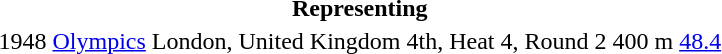<table>
<tr>
<th colspan="6">Representing </th>
</tr>
<tr>
<td>1948</td>
<td><a href='#'>Olympics</a></td>
<td>London, United Kingdom</td>
<td>4th, Heat 4, Round 2</td>
<td>400 m</td>
<td><a href='#'>48.4</a></td>
</tr>
</table>
